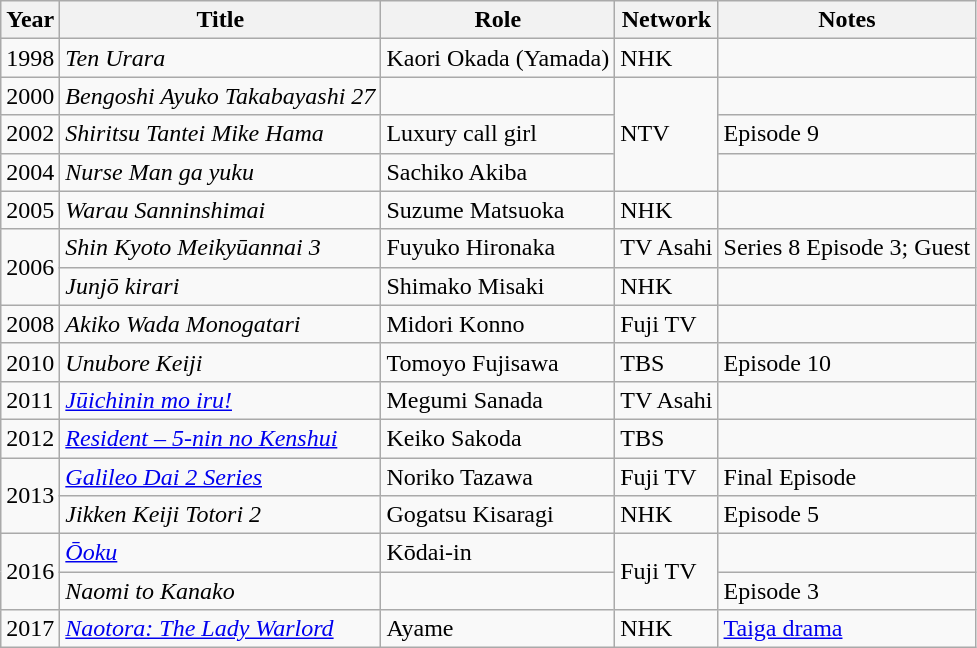<table class="wikitable">
<tr>
<th>Year</th>
<th>Title</th>
<th>Role</th>
<th>Network</th>
<th>Notes</th>
</tr>
<tr>
<td>1998</td>
<td><em>Ten Urara</em></td>
<td>Kaori Okada (Yamada)</td>
<td>NHK</td>
<td></td>
</tr>
<tr>
<td>2000</td>
<td><em>Bengoshi Ayuko Takabayashi 27</em></td>
<td></td>
<td rowspan="3">NTV</td>
<td></td>
</tr>
<tr>
<td>2002</td>
<td><em>Shiritsu Tantei Mike Hama</em></td>
<td>Luxury call girl</td>
<td>Episode 9</td>
</tr>
<tr>
<td>2004</td>
<td><em>Nurse Man ga yuku</em></td>
<td>Sachiko Akiba</td>
<td></td>
</tr>
<tr>
<td>2005</td>
<td><em>Warau Sanninshimai</em></td>
<td>Suzume Matsuoka</td>
<td>NHK</td>
<td></td>
</tr>
<tr>
<td rowspan="2">2006</td>
<td><em>Shin Kyoto Meikyūannai 3</em></td>
<td>Fuyuko Hironaka</td>
<td>TV Asahi</td>
<td>Series 8 Episode 3; Guest</td>
</tr>
<tr>
<td><em>Junjō kirari</em></td>
<td>Shimako Misaki</td>
<td>NHK</td>
<td></td>
</tr>
<tr>
<td>2008</td>
<td><em>Akiko Wada Monogatari</em></td>
<td>Midori Konno</td>
<td>Fuji TV</td>
<td></td>
</tr>
<tr>
<td>2010</td>
<td><em>Unubore Keiji</em></td>
<td>Tomoyo Fujisawa</td>
<td>TBS</td>
<td>Episode 10</td>
</tr>
<tr>
<td>2011</td>
<td><em><a href='#'>Jūichinin mo iru!</a></em></td>
<td>Megumi Sanada</td>
<td>TV Asahi</td>
<td></td>
</tr>
<tr>
<td>2012</td>
<td><em><a href='#'>Resident – 5-nin no Kenshui</a></em></td>
<td>Keiko Sakoda</td>
<td>TBS</td>
<td></td>
</tr>
<tr>
<td rowspan="2">2013</td>
<td><em><a href='#'>Galileo Dai 2 Series</a></em></td>
<td>Noriko Tazawa</td>
<td>Fuji TV</td>
<td>Final Episode</td>
</tr>
<tr>
<td><em>Jikken Keiji Totori 2</em></td>
<td>Gogatsu Kisaragi</td>
<td>NHK</td>
<td>Episode 5</td>
</tr>
<tr>
<td rowspan="2">2016</td>
<td><em><a href='#'>Ōoku</a></em></td>
<td>Kōdai-in</td>
<td rowspan="2">Fuji TV</td>
<td></td>
</tr>
<tr>
<td><em>Naomi to Kanako</em></td>
<td></td>
<td>Episode 3</td>
</tr>
<tr>
<td>2017</td>
<td><em><a href='#'>Naotora: The Lady Warlord</a></em></td>
<td>Ayame</td>
<td>NHK</td>
<td><a href='#'>Taiga drama</a></td>
</tr>
</table>
